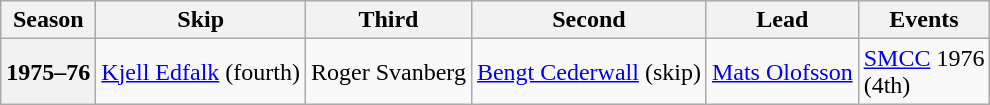<table class="wikitable">
<tr>
<th scope="col">Season</th>
<th scope="col">Skip</th>
<th scope="col">Third</th>
<th scope="col">Second</th>
<th scope="col">Lead</th>
<th scope="col">Events</th>
</tr>
<tr>
<th scope="row">1975–76</th>
<td><a href='#'>Kjell Edfalk</a> (fourth)</td>
<td>Roger Svanberg</td>
<td><a href='#'>Bengt Cederwall</a> (skip)</td>
<td><a href='#'>Mats Olofsson</a></td>
<td><a href='#'>SMCC</a> 1976 <br> (4th)</td>
</tr>
</table>
